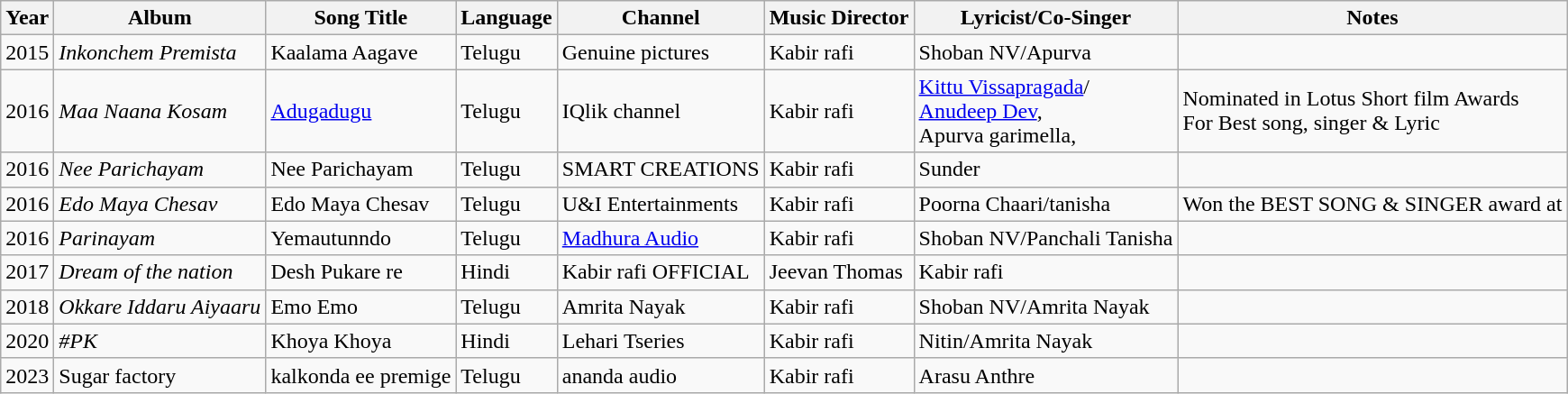<table class="wikitable">
<tr>
<th>Year</th>
<th>Album</th>
<th>Song Title</th>
<th>Language</th>
<th>Channel</th>
<th>Music Director</th>
<th>Lyricist/Co-Singer</th>
<th>Notes</th>
</tr>
<tr>
<td>2015</td>
<td><em>Inkonchem Premista</em></td>
<td>Kaalama Aagave</td>
<td>Telugu</td>
<td>Genuine pictures</td>
<td>Kabir rafi</td>
<td>Shoban NV/Apurva</td>
<td></td>
</tr>
<tr>
<td>2016</td>
<td><em>Maa Naana Kosam</em></td>
<td><a href='#'>Adugadugu</a></td>
<td>Telugu</td>
<td>IQlik channel</td>
<td>Kabir rafi</td>
<td><a href='#'>Kittu Vissapragada</a>/<br><a href='#'>Anudeep Dev</a>,<br>Apurva garimella,</td>
<td>Nominated in Lotus Short film Awards<br>For Best song, singer & Lyric</td>
</tr>
<tr>
<td>2016</td>
<td><em>Nee Parichayam</em></td>
<td>Nee Parichayam</td>
<td>Telugu</td>
<td>SMART CREATIONS</td>
<td>Kabir rafi</td>
<td>Sunder</td>
<td></td>
</tr>
<tr>
<td>2016</td>
<td><em>Edo Maya Chesav</em></td>
<td>Edo Maya Chesav</td>
<td>Telugu</td>
<td>U&I Entertainments</td>
<td>Kabir rafi</td>
<td>Poorna Chaari/tanisha</td>
<td>Won the BEST SONG & SINGER award at<br></td>
</tr>
<tr>
<td>2016</td>
<td><em>Parinayam</em></td>
<td>Yemautunndo</td>
<td>Telugu</td>
<td><a href='#'>Madhura Audio</a></td>
<td>Kabir rafi</td>
<td>Shoban NV/Panchali Tanisha</td>
<td></td>
</tr>
<tr>
<td>2017</td>
<td><em>Dream of the nation</em></td>
<td>Desh Pukare re</td>
<td>Hindi</td>
<td>Kabir rafi OFFICIAL</td>
<td>Jeevan Thomas</td>
<td>Kabir rafi</td>
<td></td>
</tr>
<tr>
<td>2018</td>
<td><em>Okkare Iddaru Aiyaaru</em></td>
<td>Emo Emo</td>
<td>Telugu</td>
<td>Amrita Nayak</td>
<td>Kabir rafi</td>
<td>Shoban NV/Amrita Nayak</td>
<td></td>
</tr>
<tr>
<td>2020</td>
<td><em>#PK</em></td>
<td>Khoya Khoya</td>
<td>Hindi</td>
<td>Lehari Tseries</td>
<td>Kabir rafi</td>
<td>Nitin/Amrita Nayak</td>
<td></td>
</tr>
<tr>
<td>2023</td>
<td>Sugar factory</td>
<td>kalkonda ee premige</td>
<td>Telugu</td>
<td>ananda audio</td>
<td>Kabir rafi</td>
<td>Arasu Anthre</td>
<td></td>
</tr>
</table>
